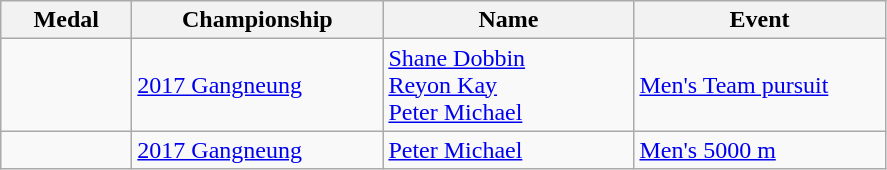<table class="wikitable sortable">
<tr>
<th style="width:5em">Medal</th>
<th style="width:10em">Championship</th>
<th style="width:10em">Name</th>
<th style="width:10em">Event</th>
</tr>
<tr>
<td></td>
<td><a href='#'>2017 Gangneung</a></td>
<td><a href='#'>Shane Dobbin</a><br><a href='#'>Reyon Kay</a><br><a href='#'>Peter Michael</a></td>
<td><a href='#'>Men's Team pursuit</a></td>
</tr>
<tr>
<td></td>
<td><a href='#'>2017 Gangneung</a></td>
<td><a href='#'>Peter Michael</a></td>
<td><a href='#'>Men's 5000 m</a></td>
</tr>
</table>
